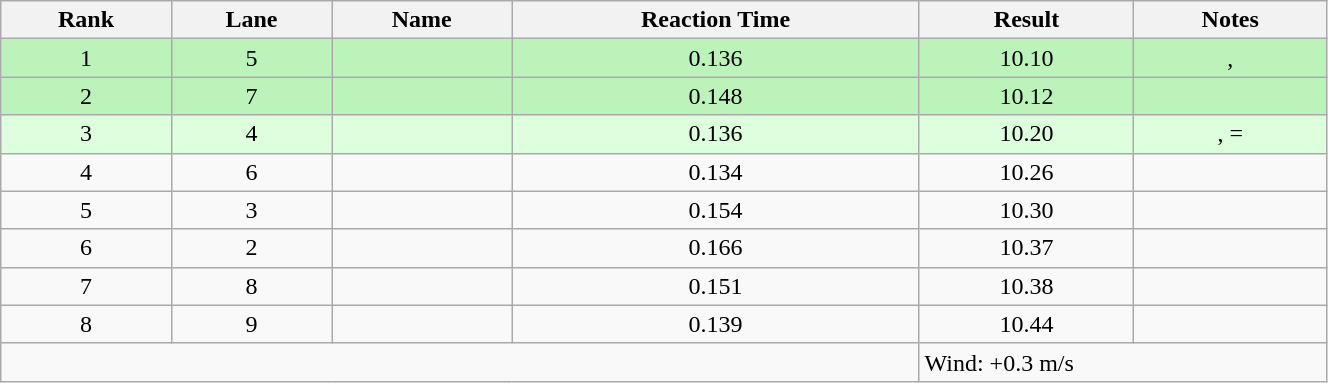<table class="wikitable sortable" style="text-align:center;width: 70%">
<tr>
<th>Rank</th>
<th>Lane</th>
<th>Name</th>
<th>Reaction Time</th>
<th>Result</th>
<th>Notes</th>
</tr>
<tr bgcolor=bbf3bb>
<td>1</td>
<td>5</td>
<td align="left"></td>
<td>0.136</td>
<td>10.10</td>
<td>, </td>
</tr>
<tr bgcolor=bbf3bb>
<td>2</td>
<td>7</td>
<td align="left"></td>
<td>0.148</td>
<td>10.12</td>
<td></td>
</tr>
<tr bgcolor=ddffdd>
<td>3</td>
<td>4</td>
<td align="left"></td>
<td>0.136</td>
<td>10.20</td>
<td>, =</td>
</tr>
<tr>
<td>4</td>
<td>6</td>
<td align="left"></td>
<td>0.134</td>
<td>10.26</td>
<td></td>
</tr>
<tr>
<td>5</td>
<td>3</td>
<td align="left"></td>
<td>0.154</td>
<td>10.30</td>
<td></td>
</tr>
<tr>
<td>6</td>
<td>2</td>
<td align="left"></td>
<td>0.166</td>
<td>10.37</td>
<td></td>
</tr>
<tr>
<td>7</td>
<td>8</td>
<td align="left"></td>
<td>0.151</td>
<td>10.38</td>
<td></td>
</tr>
<tr>
<td>8</td>
<td>9</td>
<td align="left"></td>
<td>0.139</td>
<td>10.44</td>
<td></td>
</tr>
<tr class="sortbottom">
<td colspan=4></td>
<td colspan="2" style="text-align:left;">Wind: +0.3 m/s</td>
</tr>
</table>
